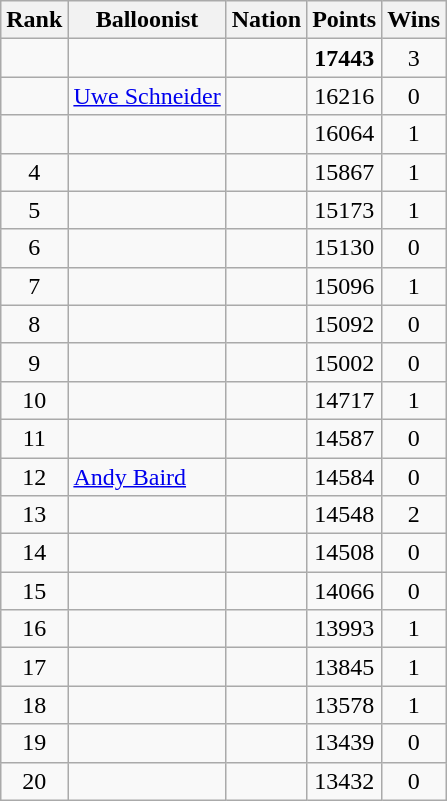<table class="wikitable sortable" border="1" style="text-align:center">
<tr align=center>
<th>Rank</th>
<th>Balloonist</th>
<th>Nation</th>
<th>Points</th>
<th>Wins</th>
</tr>
<tr>
<td></td>
<td align=left></td>
<td></td>
<td><strong>17443</strong></td>
<td>3</td>
</tr>
<tr>
<td></td>
<td align=left><a href='#'>Uwe Schneider</a></td>
<td></td>
<td>16216</td>
<td>0</td>
</tr>
<tr>
<td></td>
<td align=left></td>
<td></td>
<td>16064</td>
<td>1</td>
</tr>
<tr>
<td>4</td>
<td align=left></td>
<td></td>
<td>15867</td>
<td>1</td>
</tr>
<tr>
<td>5</td>
<td align=left></td>
<td></td>
<td>15173</td>
<td>1</td>
</tr>
<tr>
<td>6</td>
<td align=left></td>
<td></td>
<td>15130</td>
<td>0</td>
</tr>
<tr>
<td>7</td>
<td align=left></td>
<td></td>
<td>15096</td>
<td>1</td>
</tr>
<tr>
<td>8</td>
<td align=left></td>
<td></td>
<td>15092</td>
<td>0</td>
</tr>
<tr>
<td>9</td>
<td align=left></td>
<td></td>
<td>15002</td>
<td>0</td>
</tr>
<tr>
<td>10</td>
<td align=left></td>
<td></td>
<td>14717</td>
<td>1</td>
</tr>
<tr>
<td>11</td>
<td align=left></td>
<td></td>
<td>14587</td>
<td>0</td>
</tr>
<tr>
<td>12</td>
<td align=left><a href='#'>Andy Baird</a></td>
<td></td>
<td>14584</td>
<td>0</td>
</tr>
<tr>
<td>13</td>
<td align=left></td>
<td></td>
<td>14548</td>
<td>2</td>
</tr>
<tr>
<td>14</td>
<td align=left></td>
<td></td>
<td>14508</td>
<td>0</td>
</tr>
<tr>
<td>15</td>
<td align=left></td>
<td></td>
<td>14066</td>
<td>0</td>
</tr>
<tr>
<td>16</td>
<td align=left></td>
<td></td>
<td>13993</td>
<td>1</td>
</tr>
<tr>
<td>17</td>
<td align=left></td>
<td></td>
<td>13845</td>
<td>1</td>
</tr>
<tr>
<td>18</td>
<td align=left></td>
<td></td>
<td>13578</td>
<td>1</td>
</tr>
<tr>
<td>19</td>
<td align=left></td>
<td></td>
<td>13439</td>
<td>0</td>
</tr>
<tr>
<td>20</td>
<td align=left></td>
<td></td>
<td>13432</td>
<td>0</td>
</tr>
</table>
